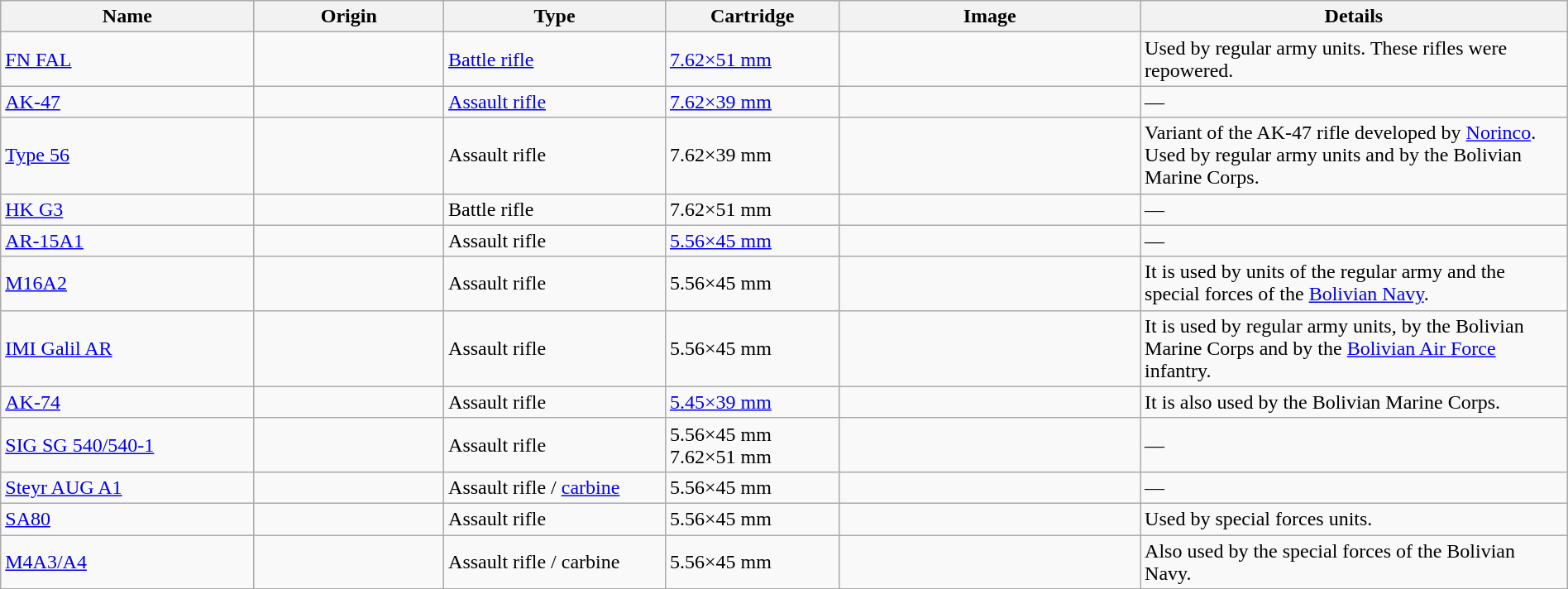<table class="wikitable" border="0" style="width:100%">
<tr>
<th style="text-align: center; width:16%;">Name</th>
<th style="text-align: center; width:12%;">Origin</th>
<th style="text-align: center; width:14%;">Type</th>
<th style="text-align: center; width:11%;">Cartridge</th>
<th style="text-align: center; width:19%;">Image</th>
<th style="text-align: center; width:27%;">Details</th>
</tr>
<tr>
<td><a href='#'>FN FAL</a></td>
<td></td>
<td><a href='#'>Battle rifle</a></td>
<td><a href='#'>7.62×51 mm</a></td>
<td></td>
<td>Used by regular army units. These rifles were repowered.</td>
</tr>
<tr>
<td><a href='#'>AK-47</a></td>
<td></td>
<td><a href='#'>Assault rifle</a></td>
<td><a href='#'>7.62×39 mm</a></td>
<td></td>
<td>—</td>
</tr>
<tr>
<td><a href='#'>Type 56</a></td>
<td></td>
<td>Assault rifle</td>
<td>7.62×39 mm</td>
<td></td>
<td>Variant of the AK-47 rifle developed by <a href='#'>Norinco</a>. Used by regular army units and by the Bolivian Marine Corps.</td>
</tr>
<tr>
<td><a href='#'>HK G3</a></td>
<td></td>
<td>Battle rifle</td>
<td>7.62×51 mm</td>
<td></td>
<td>—</td>
</tr>
<tr>
<td><a href='#'>AR-15A1</a></td>
<td></td>
<td>Assault rifle</td>
<td><a href='#'>5.56×45 mm</a></td>
<td></td>
<td>—</td>
</tr>
<tr>
<td><a href='#'>M16A2</a></td>
<td></td>
<td>Assault rifle</td>
<td>5.56×45 mm</td>
<td></td>
<td>It is used by units of the regular army and the special forces of the <a href='#'>Bolivian Navy</a>.</td>
</tr>
<tr>
<td><a href='#'>IMI Galil AR</a></td>
<td></td>
<td>Assault rifle</td>
<td>5.56×45 mm</td>
<td></td>
<td>It is used by regular army units, by the Bolivian Marine Corps and by the <a href='#'>Bolivian Air Force</a> infantry.</td>
</tr>
<tr>
<td><a href='#'>AK-74</a></td>
<td></td>
<td>Assault rifle</td>
<td><a href='#'>5.45×39 mm</a></td>
<td></td>
<td>It is also used by the Bolivian Marine Corps.</td>
</tr>
<tr>
<td><a href='#'>SIG SG 540/540-1</a></td>
<td></td>
<td>Assault rifle</td>
<td>5.56×45 mm<br>7.62×51 mm</td>
<td></td>
<td>—</td>
</tr>
<tr>
<td><a href='#'>Steyr AUG A1</a></td>
<td></td>
<td>Assault rifle / <a href='#'>carbine</a></td>
<td>5.56×45 mm</td>
<td></td>
<td>—</td>
</tr>
<tr>
<td><a href='#'>SA80</a></td>
<td></td>
<td>Assault rifle</td>
<td>5.56×45 mm</td>
<td></td>
<td>Used by special forces units.</td>
</tr>
<tr>
<td><a href='#'>M4A3/A4</a></td>
<td></td>
<td>Assault rifle / carbine</td>
<td>5.56×45 mm</td>
<td></td>
<td>Also used by the special forces of the Bolivian Navy.</td>
</tr>
<tr>
</tr>
</table>
